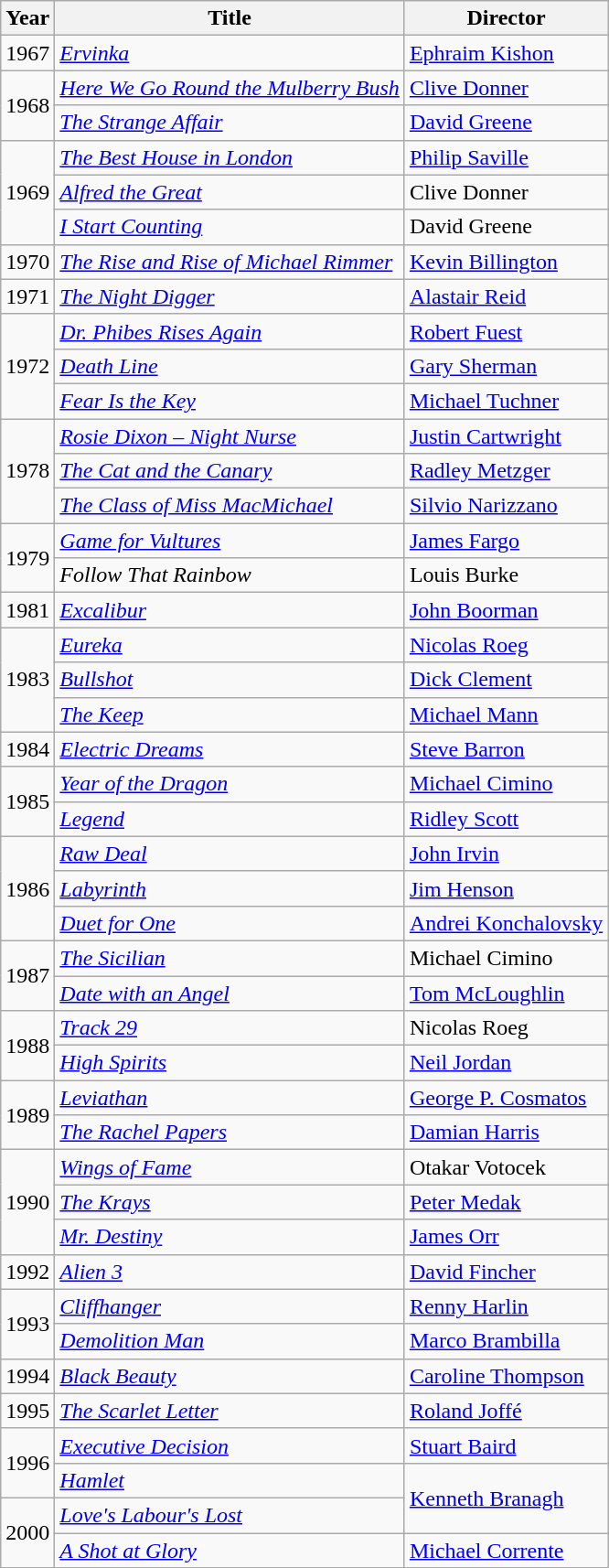<table class="wikitable">
<tr>
<th>Year</th>
<th>Title</th>
<th>Director</th>
</tr>
<tr>
<td>1967</td>
<td><em><a href='#'>Ervinka</a></em></td>
<td><a href='#'>Ephraim Kishon</a></td>
</tr>
<tr>
<td rowspan=2>1968</td>
<td><em><a href='#'>Here We Go Round the Mulberry Bush</a></em></td>
<td><a href='#'>Clive Donner</a></td>
</tr>
<tr>
<td><em><a href='#'>The Strange Affair</a></em></td>
<td><a href='#'>David Greene</a></td>
</tr>
<tr>
<td rowspan=3>1969</td>
<td><em><a href='#'>The Best House in London</a></em></td>
<td><a href='#'>Philip Saville</a></td>
</tr>
<tr>
<td><em><a href='#'>Alfred the Great</a></em></td>
<td>Clive Donner</td>
</tr>
<tr>
<td><em><a href='#'>I Start Counting</a></em></td>
<td>David Greene</td>
</tr>
<tr>
<td>1970</td>
<td><em><a href='#'>The Rise and Rise of Michael Rimmer</a></em></td>
<td><a href='#'>Kevin Billington</a></td>
</tr>
<tr>
<td>1971</td>
<td><em><a href='#'>The Night Digger</a></em></td>
<td><a href='#'>Alastair Reid</a></td>
</tr>
<tr>
<td rowspan=3>1972</td>
<td><em><a href='#'>Dr. Phibes Rises Again</a></em></td>
<td><a href='#'>Robert Fuest</a></td>
</tr>
<tr>
<td><em><a href='#'>Death Line</a></em></td>
<td><a href='#'>Gary Sherman</a></td>
</tr>
<tr>
<td><em><a href='#'>Fear Is the Key</a></em></td>
<td><a href='#'>Michael Tuchner</a></td>
</tr>
<tr>
<td rowspan=3>1978</td>
<td><em><a href='#'>Rosie Dixon – Night Nurse</a></em></td>
<td><a href='#'>Justin Cartwright</a></td>
</tr>
<tr>
<td><em><a href='#'>The Cat and the Canary</a></em></td>
<td><a href='#'>Radley Metzger</a></td>
</tr>
<tr>
<td><em><a href='#'>The Class of Miss MacMichael</a></em></td>
<td><a href='#'>Silvio Narizzano</a></td>
</tr>
<tr>
<td rowspan=2>1979</td>
<td><em><a href='#'>Game for Vultures</a></em></td>
<td><a href='#'>James Fargo</a></td>
</tr>
<tr>
<td><em>Follow That Rainbow</em></td>
<td>Louis Burke</td>
</tr>
<tr>
<td>1981</td>
<td><em><a href='#'>Excalibur</a></em></td>
<td><a href='#'>John Boorman</a></td>
</tr>
<tr>
<td rowspan=3>1983</td>
<td><em><a href='#'>Eureka</a></em></td>
<td><a href='#'>Nicolas Roeg</a></td>
</tr>
<tr>
<td><em><a href='#'>Bullshot</a></em></td>
<td><a href='#'>Dick Clement</a></td>
</tr>
<tr>
<td><em><a href='#'>The Keep</a></em></td>
<td><a href='#'>Michael Mann</a></td>
</tr>
<tr>
<td>1984</td>
<td><em><a href='#'>Electric Dreams</a></em></td>
<td><a href='#'>Steve Barron</a></td>
</tr>
<tr>
<td rowspan=2>1985</td>
<td><em><a href='#'>Year of the Dragon</a></em></td>
<td><a href='#'>Michael Cimino</a></td>
</tr>
<tr>
<td><em><a href='#'>Legend</a></em></td>
<td><a href='#'>Ridley Scott</a></td>
</tr>
<tr>
<td rowspan=3>1986</td>
<td><em><a href='#'>Raw Deal</a></em></td>
<td><a href='#'>John Irvin</a></td>
</tr>
<tr>
<td><em><a href='#'>Labyrinth</a></em></td>
<td><a href='#'>Jim Henson</a></td>
</tr>
<tr>
<td><em><a href='#'>Duet for One</a></em></td>
<td><a href='#'>Andrei Konchalovsky</a></td>
</tr>
<tr>
<td rowspan=2>1987</td>
<td><em><a href='#'>The Sicilian</a></em></td>
<td>Michael Cimino</td>
</tr>
<tr>
<td><em><a href='#'>Date with an Angel</a></em></td>
<td><a href='#'>Tom McLoughlin</a></td>
</tr>
<tr>
<td rowspan=2>1988</td>
<td><em><a href='#'>Track 29</a></em></td>
<td>Nicolas Roeg</td>
</tr>
<tr>
<td><em><a href='#'>High Spirits</a></em></td>
<td><a href='#'>Neil Jordan</a></td>
</tr>
<tr>
<td rowspan=2>1989</td>
<td><em><a href='#'>Leviathan</a></em></td>
<td><a href='#'>George P. Cosmatos</a></td>
</tr>
<tr>
<td><em><a href='#'>The Rachel Papers</a></em></td>
<td><a href='#'>Damian Harris</a></td>
</tr>
<tr>
<td rowspan=3>1990</td>
<td><em><a href='#'>Wings of Fame</a></em></td>
<td>Otakar Votocek</td>
</tr>
<tr>
<td><em><a href='#'>The Krays</a></em></td>
<td><a href='#'>Peter Medak</a></td>
</tr>
<tr>
<td><em><a href='#'>Mr. Destiny</a></em></td>
<td><a href='#'>James Orr</a></td>
</tr>
<tr>
<td>1992</td>
<td><em><a href='#'>Alien 3</a></em></td>
<td><a href='#'>David Fincher</a></td>
</tr>
<tr>
<td rowspan=2>1993</td>
<td><em><a href='#'>Cliffhanger</a></em></td>
<td><a href='#'>Renny Harlin</a></td>
</tr>
<tr>
<td><em><a href='#'>Demolition Man</a></em></td>
<td><a href='#'>Marco Brambilla</a></td>
</tr>
<tr>
<td>1994</td>
<td><em><a href='#'>Black Beauty</a></em></td>
<td><a href='#'>Caroline Thompson</a></td>
</tr>
<tr>
<td>1995</td>
<td><em><a href='#'>The Scarlet Letter</a></em></td>
<td><a href='#'>Roland Joffé</a></td>
</tr>
<tr>
<td rowspan=2>1996</td>
<td><em><a href='#'>Executive Decision</a></em></td>
<td><a href='#'>Stuart Baird</a></td>
</tr>
<tr>
<td><em><a href='#'>Hamlet</a></em></td>
<td rowspan=2><a href='#'>Kenneth Branagh</a></td>
</tr>
<tr>
<td rowspan=2>2000</td>
<td><em><a href='#'>Love's Labour's Lost</a></em></td>
</tr>
<tr>
<td><em><a href='#'>A Shot at Glory</a></em></td>
<td><a href='#'>Michael Corrente</a></td>
</tr>
</table>
